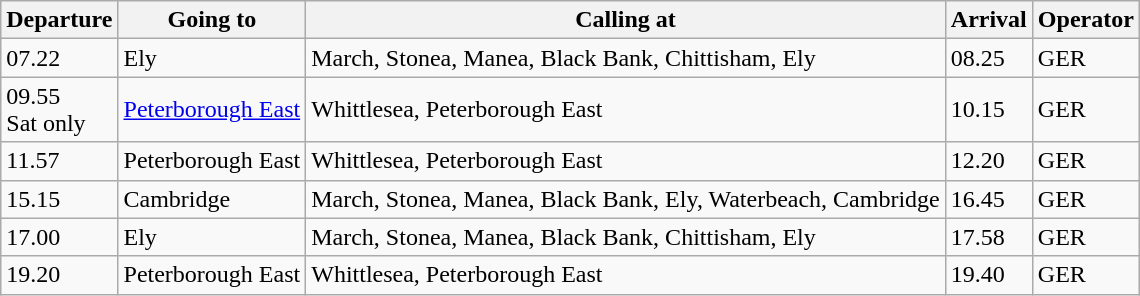<table class="wikitable">
<tr>
<th>Departure</th>
<th>Going to</th>
<th>Calling at</th>
<th>Arrival</th>
<th>Operator</th>
</tr>
<tr>
<td>07.22</td>
<td>Ely</td>
<td>March, Stonea, Manea, Black Bank, Chittisham, Ely</td>
<td>08.25</td>
<td>GER</td>
</tr>
<tr>
<td>09.55<br>Sat only</td>
<td><a href='#'>Peterborough East</a></td>
<td>Whittlesea, Peterborough East</td>
<td>10.15</td>
<td>GER</td>
</tr>
<tr>
<td>11.57</td>
<td>Peterborough East</td>
<td>Whittlesea, Peterborough East</td>
<td>12.20</td>
<td>GER</td>
</tr>
<tr>
<td>15.15</td>
<td>Cambridge</td>
<td>March, Stonea, Manea, Black Bank, Ely, Waterbeach, Cambridge</td>
<td>16.45</td>
<td>GER</td>
</tr>
<tr>
<td>17.00</td>
<td>Ely</td>
<td>March, Stonea, Manea, Black Bank, Chittisham, Ely</td>
<td>17.58</td>
<td>GER</td>
</tr>
<tr>
<td>19.20</td>
<td>Peterborough East</td>
<td>Whittlesea, Peterborough East</td>
<td>19.40</td>
<td>GER</td>
</tr>
</table>
